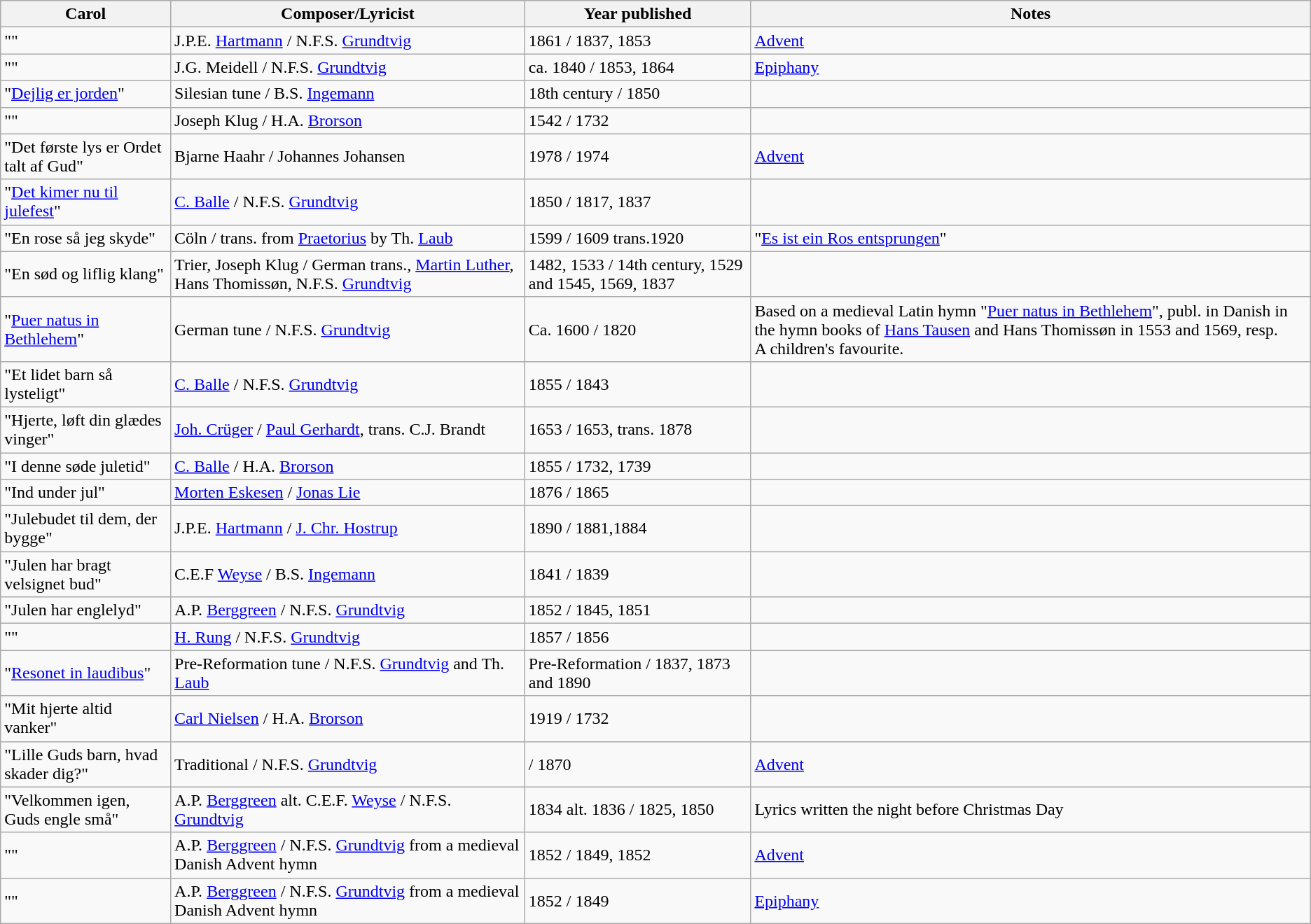<table class="wikitable">
<tr>
<th>Carol</th>
<th>Composer/Lyricist</th>
<th>Year published</th>
<th>Notes</th>
</tr>
<tr>
<td>""</td>
<td>J.P.E. <a href='#'>Hartmann</a> / N.F.S. <a href='#'>Grundtvig</a></td>
<td>1861 / 1837, 1853</td>
<td><a href='#'>Advent</a></td>
</tr>
<tr>
<td>""</td>
<td>J.G. Meidell / N.F.S. <a href='#'>Grundtvig</a></td>
<td>ca. 1840 / 1853, 1864</td>
<td><a href='#'>Epiphany</a></td>
</tr>
<tr>
<td>"<a href='#'>Dejlig er jorden</a>"</td>
<td>Silesian tune / B.S. <a href='#'>Ingemann</a></td>
<td>18th century / 1850</td>
<td></td>
</tr>
<tr>
<td>"" </td>
<td>Joseph Klug / H.A. <a href='#'>Brorson</a></td>
<td>1542 / 1732</td>
<td></td>
</tr>
<tr>
<td>"Det første lys er Ordet talt af Gud"</td>
<td>Bjarne Haahr / Johannes Johansen</td>
<td>1978 / 1974</td>
<td><a href='#'>Advent</a></td>
</tr>
<tr>
<td>"<a href='#'>Det kimer nu til julefest</a>"</td>
<td><a href='#'>C. Balle</a> / N.F.S. <a href='#'>Grundtvig</a></td>
<td>1850 / 1817, 1837</td>
<td></td>
</tr>
<tr>
<td>"En rose så jeg skyde"</td>
<td>Cöln / trans. from <a href='#'>Praetorius</a> by Th. <a href='#'>Laub</a></td>
<td>1599 / 1609 trans.1920</td>
<td>"<a href='#'>Es ist ein Ros entsprungen</a>"</td>
</tr>
<tr>
<td>"En sød og liflig klang"</td>
<td>Trier, Joseph Klug / German trans., <a href='#'>Martin Luther</a>, Hans Thomissøn, N.F.S. <a href='#'>Grundtvig</a></td>
<td>1482, 1533 / 14th century, 1529 and 1545, 1569, 1837</td>
<td></td>
</tr>
<tr>
<td>"<a href='#'>Puer natus in Bethlehem</a>"</td>
<td>German tune / N.F.S. <a href='#'>Grundtvig</a></td>
<td>Ca. 1600 / 1820</td>
<td>Based on a medieval Latin hymn "<a href='#'>Puer natus in Bethlehem</a>", publ. in Danish in the hymn books of <a href='#'>Hans Tausen</a> and Hans Thomissøn in 1553 and 1569, resp.<br>A children's favourite.</td>
</tr>
<tr>
<td>"Et lidet barn så lysteligt"</td>
<td><a href='#'>C. Balle</a> / N.F.S. <a href='#'>Grundtvig</a></td>
<td>1855 / 1843</td>
<td></td>
</tr>
<tr>
<td>"Hjerte, løft din glædes vinger"</td>
<td><a href='#'>Joh. Crüger</a> / <a href='#'>Paul Gerhardt</a>, trans. C.J. Brandt</td>
<td>1653 / 1653, trans. 1878</td>
<td></td>
</tr>
<tr>
<td>"I denne søde juletid"</td>
<td><a href='#'>C. Balle</a> / H.A. <a href='#'>Brorson</a></td>
<td>1855 / 1732, 1739</td>
<td></td>
</tr>
<tr>
<td>"Ind under jul"</td>
<td><a href='#'>Morten Eskesen</a> / <a href='#'>Jonas Lie</a></td>
<td>1876 / 1865</td>
<td></td>
</tr>
<tr>
<td>"Julebudet til dem, der bygge"</td>
<td>J.P.E. <a href='#'>Hartmann</a> / <a href='#'>J. Chr. Hostrup</a></td>
<td>1890 / 1881,1884</td>
<td></td>
</tr>
<tr>
<td>"Julen har bragt velsignet bud"</td>
<td>C.E.F <a href='#'>Weyse</a> / B.S. <a href='#'>Ingemann</a></td>
<td>1841 / 1839</td>
<td></td>
</tr>
<tr>
<td>"Julen har englelyd"</td>
<td>A.P. <a href='#'>Berggreen</a> / N.F.S. <a href='#'>Grundtvig</a></td>
<td>1852 / 1845, 1851</td>
<td></td>
</tr>
<tr>
<td>""</td>
<td><a href='#'>H. Rung</a> / N.F.S. <a href='#'>Grundtvig</a></td>
<td>1857 / 1856</td>
<td></td>
</tr>
<tr>
<td>"<a href='#'>Resonet in laudibus</a>"</td>
<td>Pre-Reformation tune / N.F.S. <a href='#'>Grundtvig</a> and Th. <a href='#'>Laub</a></td>
<td>Pre-Reformation / 1837, 1873 and 1890</td>
<td></td>
</tr>
<tr>
<td>"Mit hjerte altid vanker"</td>
<td><a href='#'>Carl Nielsen</a> / H.A. <a href='#'>Brorson</a></td>
<td>1919 / 1732</td>
<td></td>
</tr>
<tr>
<td>"Lille Guds barn, hvad skader dig?"</td>
<td>Traditional / N.F.S. <a href='#'>Grundtvig</a></td>
<td>/ 1870</td>
<td><a href='#'>Advent</a></td>
</tr>
<tr>
<td>"Velkommen igen, Guds engle små"</td>
<td>A.P. <a href='#'>Berggreen</a> alt. C.E.F. <a href='#'>Weyse</a> / N.F.S. <a href='#'>Grundtvig</a></td>
<td>1834 alt. 1836 / 1825, 1850</td>
<td>Lyrics written the night before Christmas Day</td>
</tr>
<tr>
<td>""</td>
<td>A.P. <a href='#'>Berggreen</a> / N.F.S. <a href='#'>Grundtvig</a> from a medieval Danish Advent hymn</td>
<td>1852 / 1849, 1852</td>
<td><a href='#'>Advent</a></td>
</tr>
<tr>
<td>""</td>
<td>A.P. <a href='#'>Berggreen</a> / N.F.S. <a href='#'>Grundtvig</a> from a medieval Danish Advent hymn</td>
<td>1852 / 1849</td>
<td><a href='#'>Epiphany</a></td>
</tr>
</table>
